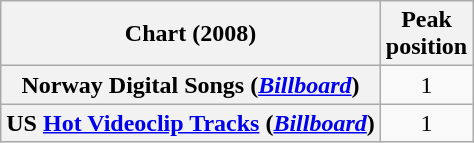<table class="wikitable sortable plainrowheaders" style="text-align:center;">
<tr>
<th scope="col">Chart (2008)</th>
<th scope="col">Peak<br>position</th>
</tr>
<tr>
<th scope="row">Norway Digital Songs (<a href='#'><em>Billboard</em></a>)</th>
<td>1</td>
</tr>
<tr>
<th scope="row">US <a href='#'>Hot Videoclip Tracks</a> (<a href='#'><em>Billboard</em></a>)</th>
<td>1</td>
</tr>
</table>
